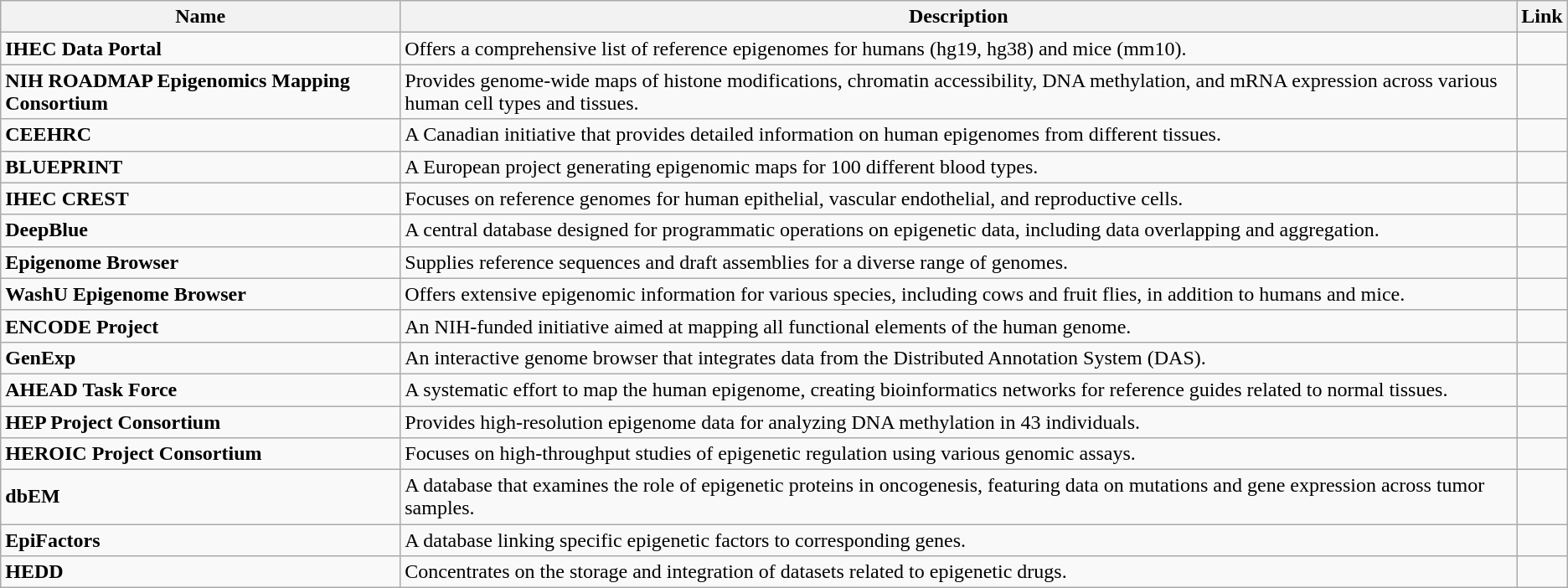<table class="wikitable">
<tr>
<th>Name</th>
<th>Description</th>
<th>Link</th>
</tr>
<tr>
<td><strong>IHEC Data Portal</strong></td>
<td>Offers a comprehensive list of reference epigenomes for humans (hg19, hg38) and mice (mm10).</td>
<td> </td>
</tr>
<tr>
<td><strong>NIH ROADMAP Epigenomics Mapping Consortium</strong></td>
<td>Provides genome-wide maps of histone modifications, chromatin accessibility, DNA methylation, and mRNA expression across various human cell types and tissues.</td>
<td> </td>
</tr>
<tr>
<td><strong>CEEHRC</strong></td>
<td>A Canadian initiative that provides detailed information on human epigenomes from different tissues.</td>
<td> </td>
</tr>
<tr>
<td><strong>BLUEPRINT</strong></td>
<td>A European project generating epigenomic maps for 100 different blood types.</td>
<td> </td>
</tr>
<tr>
<td><strong>IHEC CREST</strong></td>
<td>Focuses on reference genomes for human epithelial, vascular endothelial, and reproductive cells.</td>
<td> </td>
</tr>
<tr>
<td><strong>DeepBlue</strong></td>
<td>A central database designed for programmatic operations on epigenetic data, including data overlapping and aggregation.</td>
<td> </td>
</tr>
<tr>
<td><strong>Epigenome Browser</strong></td>
<td>Supplies reference sequences and draft assemblies for a diverse range of genomes.</td>
<td> </td>
</tr>
<tr>
<td><strong>WashU Epigenome Browser</strong></td>
<td>Offers extensive epigenomic information for various species, including cows and fruit flies, in addition to humans and mice.</td>
<td> </td>
</tr>
<tr>
<td><strong>ENCODE Project</strong></td>
<td>An NIH-funded initiative aimed at mapping all functional elements of the human genome.</td>
<td> </td>
</tr>
<tr>
<td><strong>GenExp</strong></td>
<td>An interactive genome browser that integrates data from the Distributed Annotation System (DAS).</td>
<td> </td>
</tr>
<tr>
<td><strong>AHEAD Task Force</strong></td>
<td>A systematic effort to map the human epigenome, creating bioinformatics networks for reference guides related to normal tissues.</td>
<td></td>
</tr>
<tr>
<td><strong>HEP Project Consortium</strong></td>
<td>Provides high-resolution epigenome data for analyzing DNA methylation in 43 individuals.</td>
<td></td>
</tr>
<tr>
<td><strong>HEROIC Project Consortium</strong></td>
<td>Focuses on high-throughput studies of epigenetic regulation using various genomic assays.</td>
<td> </td>
</tr>
<tr>
<td><strong>dbEM</strong></td>
<td>A database that examines the role of epigenetic proteins in oncogenesis, featuring data on mutations and gene expression across tumor samples.</td>
<td> </td>
</tr>
<tr>
<td><strong>EpiFactors</strong></td>
<td>A database linking specific epigenetic factors to corresponding genes.</td>
<td> </td>
</tr>
<tr>
<td><strong>HEDD</strong></td>
<td>Concentrates on the storage and integration of datasets related to epigenetic drugs.</td>
<td> </td>
</tr>
</table>
